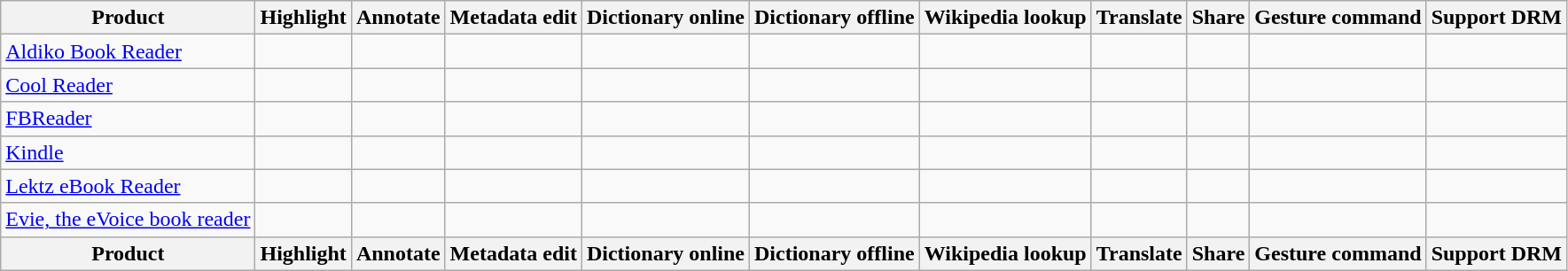<table class="wikitable sortable sort-under">
<tr>
<th>Product</th>
<th>Highlight</th>
<th>Annotate</th>
<th>Metadata edit</th>
<th>Dictionary online</th>
<th>Dictionary offline</th>
<th>Wikipedia lookup</th>
<th>Translate</th>
<th>Share</th>
<th>Gesture command</th>
<th>Support DRM</th>
</tr>
<tr>
<td><a href='#'>Aldiko Book Reader</a></td>
<td></td>
<td></td>
<td></td>
<td></td>
<td></td>
<td></td>
<td></td>
<td></td>
<td></td>
<td></td>
</tr>
<tr>
<td><a href='#'>Cool Reader</a></td>
<td></td>
<td></td>
<td></td>
<td></td>
<td></td>
<td></td>
<td></td>
<td></td>
<td></td>
<td></td>
</tr>
<tr>
<td><a href='#'>FBReader</a></td>
<td></td>
<td></td>
<td></td>
<td></td>
<td></td>
<td></td>
<td></td>
<td></td>
<td></td>
<td></td>
</tr>
<tr>
<td><a href='#'>Kindle</a></td>
<td></td>
<td></td>
<td></td>
<td></td>
<td></td>
<td></td>
<td></td>
<td></td>
<td></td>
<td></td>
</tr>
<tr>
<td><a href='#'>Lektz eBook Reader</a></td>
<td></td>
<td></td>
<td></td>
<td></td>
<td></td>
<td></td>
<td></td>
<td></td>
<td></td>
<td></td>
</tr>
<tr>
<td><a href='#'>Evie, the eVoice book reader</a></td>
<td></td>
<td></td>
<td></td>
<td></td>
<td></td>
<td></td>
<td></td>
<td></td>
<td></td>
<td></td>
</tr>
<tr>
<th>Product</th>
<th>Highlight</th>
<th>Annotate</th>
<th>Metadata edit</th>
<th>Dictionary online</th>
<th>Dictionary offline</th>
<th>Wikipedia lookup</th>
<th>Translate</th>
<th>Share</th>
<th>Gesture command</th>
<th>Support DRM</th>
</tr>
</table>
